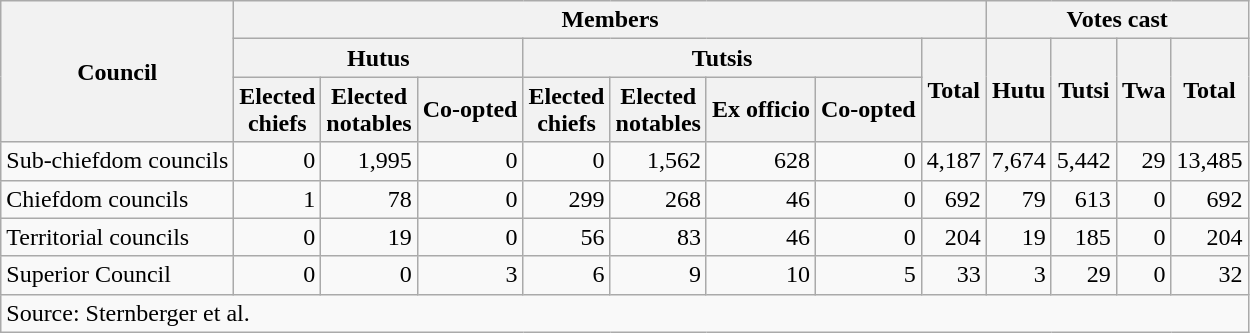<table class=wikitable style=text-align:right>
<tr>
<th rowspan=3>Council</th>
<th colspan=8>Members</th>
<th colspan=4>Votes cast</th>
</tr>
<tr>
<th colspan=3>Hutus</th>
<th colspan=4>Tutsis</th>
<th rowspan=2>Total</th>
<th rowspan=2>Hutu</th>
<th rowspan=2>Tutsi</th>
<th rowspan=2>Twa</th>
<th rowspan=2>Total</th>
</tr>
<tr>
<th>Elected<br>chiefs</th>
<th>Elected<br>notables</th>
<th>Co-opted</th>
<th>Elected<br>chiefs</th>
<th>Elected<br>notables</th>
<th>Ex officio</th>
<th>Co-opted</th>
</tr>
<tr>
<td align=left>Sub-chiefdom councils</td>
<td>0</td>
<td>1,995</td>
<td>0</td>
<td>0</td>
<td>1,562</td>
<td>628</td>
<td>0</td>
<td>4,187</td>
<td>7,674</td>
<td>5,442</td>
<td>29</td>
<td>13,485</td>
</tr>
<tr>
<td align=left>Chiefdom councils</td>
<td>1</td>
<td>78</td>
<td>0</td>
<td>299</td>
<td>268</td>
<td>46</td>
<td>0</td>
<td>692</td>
<td>79</td>
<td>613</td>
<td>0</td>
<td>692</td>
</tr>
<tr>
<td align=left>Territorial councils</td>
<td>0</td>
<td>19</td>
<td>0</td>
<td>56</td>
<td>83</td>
<td>46</td>
<td>0</td>
<td>204</td>
<td>19</td>
<td>185</td>
<td>0</td>
<td>204</td>
</tr>
<tr>
<td align=left>Superior Council</td>
<td>0</td>
<td>0</td>
<td>3</td>
<td>6</td>
<td>9</td>
<td>10</td>
<td>5</td>
<td>33</td>
<td>3</td>
<td>29</td>
<td>0</td>
<td>32</td>
</tr>
<tr>
<td align=left colspan=13>Source: Sternberger et al.</td>
</tr>
</table>
